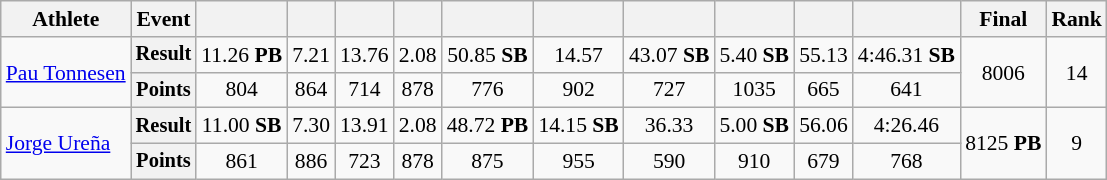<table class="wikitable" style="font-size:90%">
<tr>
<th>Athlete</th>
<th>Event</th>
<th></th>
<th></th>
<th></th>
<th></th>
<th></th>
<th></th>
<th></th>
<th></th>
<th></th>
<th></th>
<th>Final</th>
<th>Rank</th>
</tr>
<tr style=text-align:center>
<td rowspan=2 style=text-align:left><a href='#'>Pau Tonnesen</a></td>
<th style="font-size:95%">Result</th>
<td>11.26 <strong>PB</strong></td>
<td>7.21</td>
<td>13.76</td>
<td>2.08</td>
<td>50.85 <strong>SB</strong></td>
<td>14.57</td>
<td>43.07 <strong>SB</strong></td>
<td>5.40 <strong>SB</strong></td>
<td>55.13</td>
<td>4:46.31 <strong>SB</strong></td>
<td rowspan=2>8006</td>
<td rowspan=2>14</td>
</tr>
<tr style=text-align:center>
<th style="font-size:95%">Points</th>
<td>804</td>
<td>864</td>
<td>714</td>
<td>878</td>
<td>776</td>
<td>902</td>
<td>727</td>
<td>1035</td>
<td>665</td>
<td>641</td>
</tr>
<tr style=text-align:center>
<td rowspan=2 style=text-align:left><a href='#'>Jorge Ureña</a></td>
<th style="font-size:95%">Result</th>
<td>11.00 <strong>SB</strong></td>
<td>7.30</td>
<td>13.91</td>
<td>2.08</td>
<td>48.72 <strong>PB</strong></td>
<td>14.15 <strong>SB</strong></td>
<td>36.33</td>
<td>5.00 <strong>SB</strong></td>
<td>56.06</td>
<td>4:26.46</td>
<td rowspan=2>8125 <strong>PB</strong></td>
<td rowspan=2>9</td>
</tr>
<tr style=text-align:center>
<th style="font-size:95%">Points</th>
<td>861</td>
<td>886</td>
<td>723</td>
<td>878</td>
<td>875</td>
<td>955</td>
<td>590</td>
<td>910</td>
<td>679</td>
<td>768</td>
</tr>
</table>
